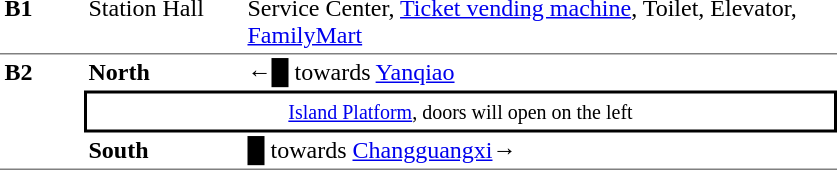<table table border=0 cellspacing=0 cellpadding=3>
<tr>
<td style="border-bottom:solid 1px gray;border-top:solid 0px gray;" width=50 valign=top><strong>B1</strong></td>
<td style="border-top:solid 0px gray;border-bottom:solid 1px gray;" width=100 valign=top>Station Hall</td>
<td style="border-top:solid 0px gray;border-bottom:solid 1px gray;" width=390 valign=top>Service Center, <a href='#'>Ticket vending machine</a>, Toilet, Elevator, <a href='#'>FamilyMart</a></td>
</tr>
<tr>
<td style="border-top:solid 0px gray;border-bottom:solid 1px gray;" width=50 rowspan=3 valign=top><strong>B2</strong></td>
<td style="border-top:solid 0px gray;" width=100><strong>North</strong></td>
<td style="border-top:solid 0px gray;" width=390>←<span>█</span>  towards <a href='#'>Yanqiao</a></td>
</tr>
<tr>
<td style="border-top:solid 2px black;border-right:solid 2px black;border-left:solid 2px black;border-bottom:solid 2px black;text-align:center;" colspan=2><small><a href='#'>Island Platform</a>, doors will open on the left</small></td>
</tr>
<tr>
<td style="border-bottom:solid 1px gray;"><strong>South</strong></td>
<td style="border-bottom:solid 1px gray;"><span>█</span> towards <a href='#'>Changguangxi</a>→</td>
</tr>
</table>
